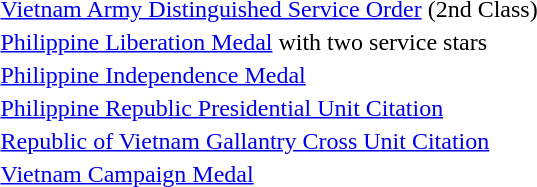<table>
<tr>
<td></td>
<td><a href='#'>Vietnam Army Distinguished Service Order</a> (2nd Class)</td>
</tr>
<tr>
<td><span></span><span></span></td>
<td><a href='#'>Philippine Liberation Medal</a> with two service stars</td>
</tr>
<tr>
<td></td>
<td><a href='#'>Philippine Independence Medal</a></td>
</tr>
<tr>
<td></td>
<td><a href='#'>Philippine Republic Presidential Unit Citation</a></td>
</tr>
<tr>
<td></td>
<td><a href='#'>Republic of Vietnam Gallantry Cross Unit Citation</a></td>
</tr>
<tr>
<td></td>
<td><a href='#'>Vietnam Campaign Medal</a></td>
</tr>
</table>
